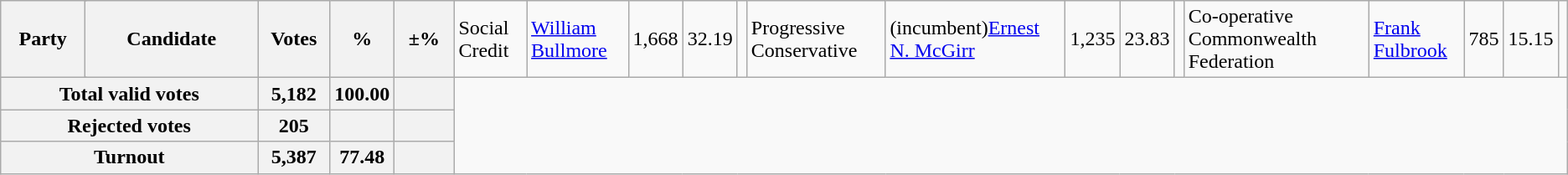<table class="wikitable">
<tr>
<th colspan=2 style="width: 130px">Party</th>
<th style="width: 130px">Candidate</th>
<th style="width: 50px">Votes</th>
<th style="width: 40px">%</th>
<th style="width: 40px">±%<br></th>
<td>Social Credit</td>
<td><a href='#'>William Bullmore</a></td>
<td align="right">1,668</td>
<td align="right">32.19</td>
<td align="right"><br>
</td>
<td>Progressive Conservative</td>
<td>(incumbent)<a href='#'>Ernest N. McGirr</a></td>
<td align="right">1,235</td>
<td align="right">23.83</td>
<td align="right"><br></td>
<td>Co-operative Commonwealth Federation</td>
<td><a href='#'>Frank Fulbrook</a></td>
<td align="right">785</td>
<td align="right">15.15</td>
<td align="right"></td>
</tr>
<tr bgcolor="white">
<th align="right" colspan=3>Total valid votes</th>
<th align="right">5,182</th>
<th align="right">100.00</th>
<th align="right"></th>
</tr>
<tr bgcolor="white">
<th align="right" colspan=3>Rejected votes</th>
<th align="right">205</th>
<th align="right"></th>
<th align="right"></th>
</tr>
<tr bgcolor="white">
<th align="right" colspan=3>Turnout</th>
<th align="right">5,387</th>
<th align="right">77.48</th>
<th align="right"></th>
</tr>
</table>
